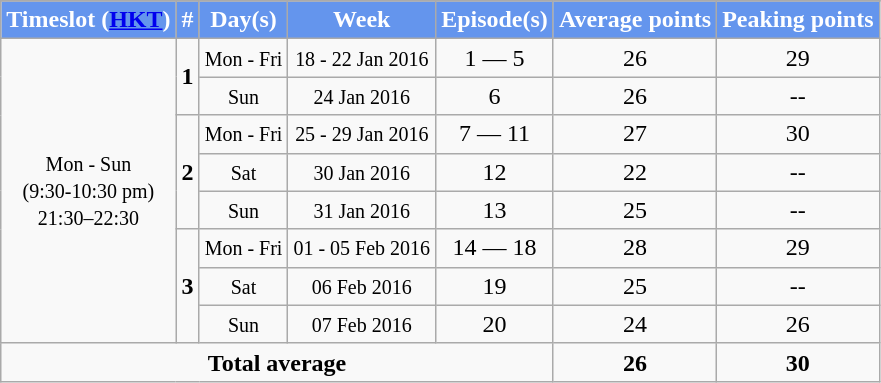<table class="wikitable" style="text-align:center;">
<tr style="background:cornflowerblue; color:white" align="center">
</tr>
<tr>
<th style="background:cornflowerblue; color:white" align="center">Timeslot (<a href='#'>HKT</a>)</th>
<th style="background:cornflowerblue; color:white" align="center">#</th>
<th style="background:cornflowerblue; color:white" align="center">Day(s)</th>
<th style="background:cornflowerblue; color:white" align="center">Week</th>
<th style="background:cornflowerblue; color:white" align="center">Episode(s)</th>
<th style="background:cornflowerblue; color:white" align="center">Average points</th>
<th style="background:cornflowerblue; color:white" align="center">Peaking points</th>
</tr>
<tr>
<td rowspan="8"><small>Mon - Sun<br>(9:30-10:30 pm)<br>21:30–22:30</small></td>
<td rowspan="2"><strong>1</strong></td>
<td><small>Mon - Fri</small></td>
<td><small>18 - 22 Jan 2016</small></td>
<td>1 — 5</td>
<td>26</td>
<td>29</td>
</tr>
<tr>
<td><small>Sun</small></td>
<td><small>24 Jan 2016</small></td>
<td>6</td>
<td>26</td>
<td>--</td>
</tr>
<tr>
<td rowspan="3"><strong>2</strong></td>
<td><small>Mon - Fri</small></td>
<td><small>25 - 29 Jan 2016</small></td>
<td>7 — 11</td>
<td>27</td>
<td>30</td>
</tr>
<tr>
<td><small>Sat</small></td>
<td><small>30 Jan 2016</small></td>
<td>12</td>
<td>22</td>
<td>--</td>
</tr>
<tr>
<td><small>Sun</small></td>
<td><small>31 Jan 2016</small></td>
<td>13</td>
<td>25</td>
<td>--</td>
</tr>
<tr>
<td rowspan="3"><strong>3</strong></td>
<td><small>Mon - Fri</small></td>
<td><small>01 - 05 Feb 2016</small></td>
<td>14 — 18</td>
<td>28</td>
<td>29</td>
</tr>
<tr>
<td><small>Sat</small></td>
<td><small>06 Feb 2016</small></td>
<td>19</td>
<td>25</td>
<td>--</td>
</tr>
<tr>
<td><small>Sun</small></td>
<td><small>07 Feb 2016</small></td>
<td>20</td>
<td>24</td>
<td>26</td>
</tr>
<tr>
<td colspan="5"><strong>Total average</strong></td>
<td><strong>26 </strong></td>
<td><strong>30 </strong></td>
</tr>
</table>
